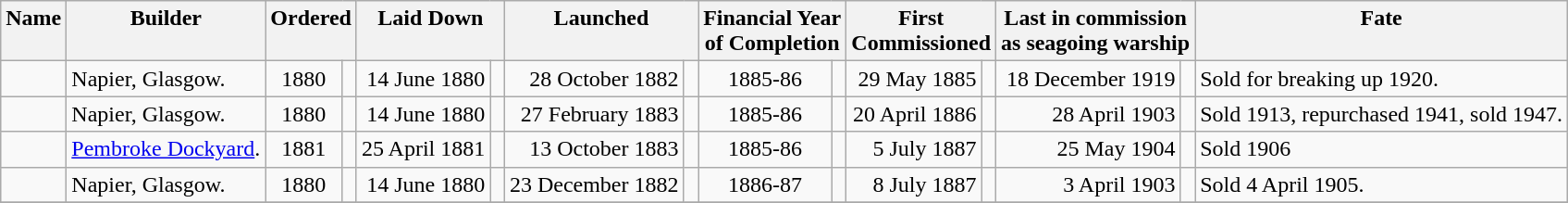<table class="wikitable">
<tr style="vertical-align:top;">
<th>Name</th>
<th>Builder</th>
<th colspan=2>Ordered</th>
<th colspan=2>Laid Down</th>
<th colspan=2>Launched</th>
<th colspan=2>Financial Year<br>of Completion</th>
<th colspan=2>First <br>Commissioned</th>
<th colspan=2>Last in commission<br> as seagoing warship</th>
<th colspan=2>Fate</th>
</tr>
<tr style="vertical-align:top;">
<td></td>
<td>Napier, Glasgow.</td>
<td style="text-align:center;">1880</td>
<td width = 3></td>
<td style="text-align:right;">14 June 1880</td>
<td width = 3></td>
<td style="text-align:right;">28 October 1882</td>
<td width = 3></td>
<td style="text-align:center;">1885-86</td>
<td width = 3></td>
<td style="text-align:right;">29 May 1885</td>
<td width = 3></td>
<td style="text-align:right;">18 December 1919</td>
<td width = 3></td>
<td>Sold for breaking up 1920.</td>
</tr>
<tr style="vertical-align:top;">
<td></td>
<td>Napier, Glasgow.</td>
<td style="text-align:center;">1880</td>
<td width = 3></td>
<td style="text-align:right;">14 June 1880</td>
<td width = 3></td>
<td style="text-align:right;">27 February 1883</td>
<td width = 3></td>
<td style="text-align:center;">1885-86</td>
<td width = 3></td>
<td style="text-align:right;">20 April 1886</td>
<td width = 3></td>
<td style="text-align:right;">28 April 1903</td>
<td width = 3></td>
<td>Sold 1913, repurchased 1941, sold 1947.</td>
</tr>
<tr style="vertical-align:top;">
<td></td>
<td><a href='#'>Pembroke Dockyard</a>.</td>
<td style="text-align:center;">1881</td>
<td width = 3></td>
<td style="text-align:right;">25 April 1881</td>
<td width = 3></td>
<td style="text-align:right;">13 October 1883</td>
<td width = 3></td>
<td style="text-align:center;">1885-86</td>
<td width = 3></td>
<td style="text-align:right;">5 July 1887</td>
<td width = 3></td>
<td style="text-align:right;">25 May 1904</td>
<td width = 3></td>
<td>Sold 1906</td>
</tr>
<tr style="vertical-align:top;">
<td></td>
<td>Napier, Glasgow.</td>
<td style="text-align:center;">1880</td>
<td width = 3></td>
<td style="text-align:right;">14 June 1880</td>
<td width = 3></td>
<td style="text-align:right;">23 December 1882</td>
<td width = 3></td>
<td style="text-align:center;">1886-87</td>
<td width = 3></td>
<td style="text-align:right;">8 July 1887</td>
<td width = 3></td>
<td style="text-align:right;">3 April 1903</td>
<td width = 3></td>
<td>Sold 4 April 1905.</td>
</tr>
<tr>
</tr>
</table>
